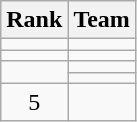<table class="wikitable">
<tr>
<th>Rank</th>
<th>Team</th>
</tr>
<tr>
<td align=center></td>
<td></td>
</tr>
<tr>
<td align=center></td>
<td></td>
</tr>
<tr>
<td align=center rowspan=2></td>
<td></td>
</tr>
<tr>
<td></td>
</tr>
<tr>
<td align=center>5</td>
<td></td>
</tr>
</table>
